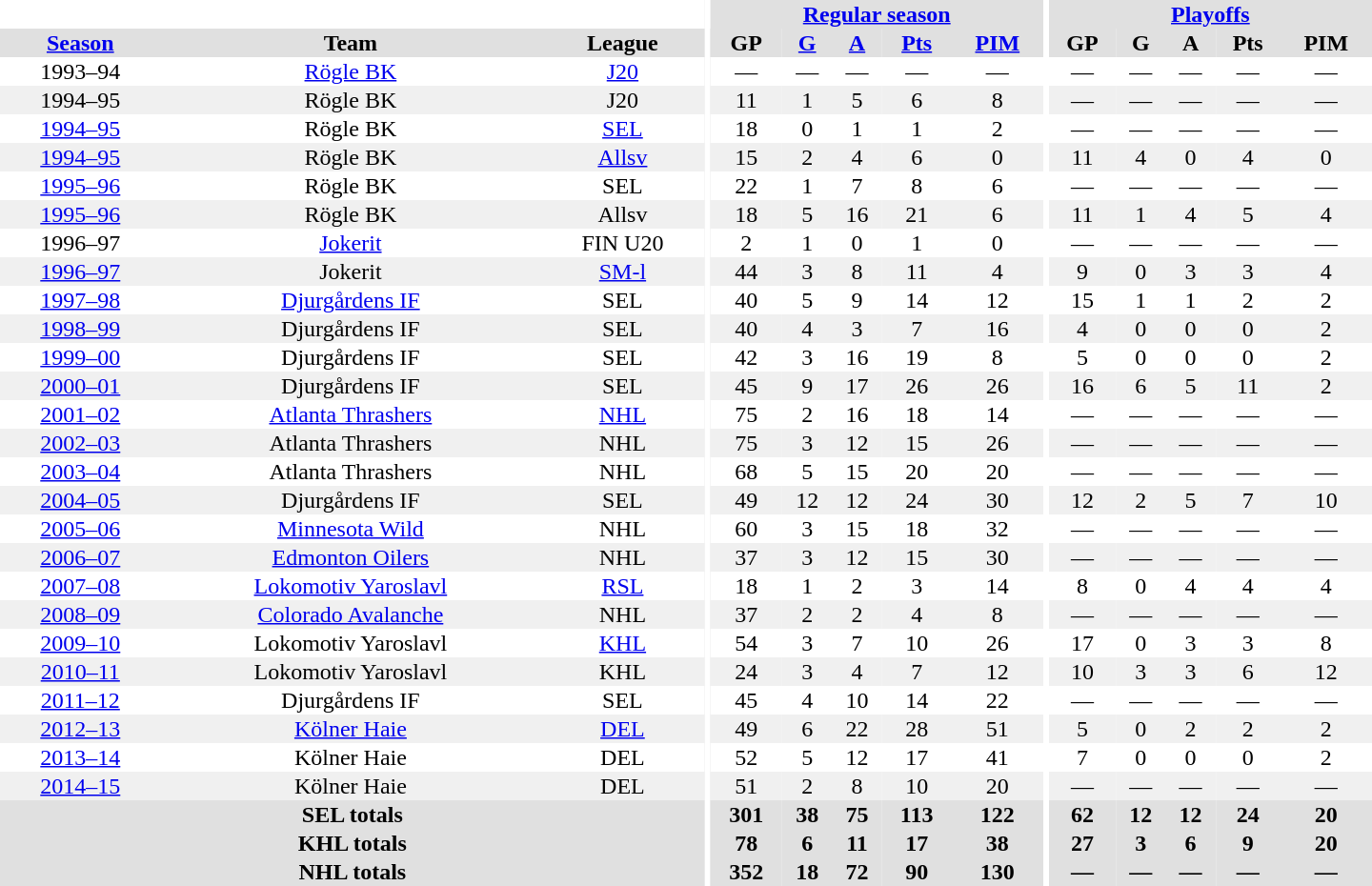<table border="0" cellpadding="1" cellspacing="0" style="text-align:center; width:60em">
<tr bgcolor="#e0e0e0">
<th colspan="3" bgcolor="#ffffff"></th>
<th rowspan="100" bgcolor="#ffffff"></th>
<th colspan="5"><a href='#'>Regular season</a></th>
<th rowspan="100" bgcolor="#ffffff"></th>
<th colspan="5"><a href='#'>Playoffs</a></th>
</tr>
<tr bgcolor="#e0e0e0">
<th><a href='#'>Season</a></th>
<th>Team</th>
<th>League</th>
<th>GP</th>
<th><a href='#'>G</a></th>
<th><a href='#'>A</a></th>
<th><a href='#'>Pts</a></th>
<th><a href='#'>PIM</a></th>
<th>GP</th>
<th>G</th>
<th>A</th>
<th>Pts</th>
<th>PIM</th>
</tr>
<tr>
<td>1993–94</td>
<td><a href='#'>Rögle BK</a></td>
<td><a href='#'>J20</a></td>
<td>—</td>
<td>—</td>
<td>—</td>
<td>—</td>
<td>—</td>
<td>—</td>
<td>—</td>
<td>—</td>
<td>—</td>
<td>—</td>
</tr>
<tr bgcolor="#f0f0f0">
<td>1994–95</td>
<td>Rögle BK</td>
<td>J20</td>
<td>11</td>
<td>1</td>
<td>5</td>
<td>6</td>
<td>8</td>
<td>—</td>
<td>—</td>
<td>—</td>
<td>—</td>
<td>—</td>
</tr>
<tr>
<td><a href='#'>1994–95</a></td>
<td>Rögle BK</td>
<td><a href='#'>SEL</a></td>
<td>18</td>
<td>0</td>
<td>1</td>
<td>1</td>
<td>2</td>
<td>—</td>
<td>—</td>
<td>—</td>
<td>—</td>
<td>—</td>
</tr>
<tr bgcolor="#f0f0f0">
<td><a href='#'>1994–95</a></td>
<td>Rögle BK</td>
<td><a href='#'>Allsv</a></td>
<td>15</td>
<td>2</td>
<td>4</td>
<td>6</td>
<td>0</td>
<td>11</td>
<td>4</td>
<td>0</td>
<td>4</td>
<td>0</td>
</tr>
<tr>
<td><a href='#'>1995–96</a></td>
<td>Rögle BK</td>
<td>SEL</td>
<td>22</td>
<td>1</td>
<td>7</td>
<td>8</td>
<td>6</td>
<td>—</td>
<td>—</td>
<td>—</td>
<td>—</td>
<td>—</td>
</tr>
<tr bgcolor="#f0f0f0">
<td><a href='#'>1995–96</a></td>
<td>Rögle BK</td>
<td>Allsv</td>
<td>18</td>
<td>5</td>
<td>16</td>
<td>21</td>
<td>6</td>
<td>11</td>
<td>1</td>
<td>4</td>
<td>5</td>
<td>4</td>
</tr>
<tr>
<td>1996–97</td>
<td><a href='#'>Jokerit</a></td>
<td>FIN U20</td>
<td>2</td>
<td>1</td>
<td>0</td>
<td>1</td>
<td>0</td>
<td>—</td>
<td>—</td>
<td>—</td>
<td>—</td>
<td>—</td>
</tr>
<tr bgcolor="#f0f0f0">
<td><a href='#'>1996–97</a></td>
<td>Jokerit</td>
<td><a href='#'>SM-l</a></td>
<td>44</td>
<td>3</td>
<td>8</td>
<td>11</td>
<td>4</td>
<td>9</td>
<td>0</td>
<td>3</td>
<td>3</td>
<td>4</td>
</tr>
<tr>
<td><a href='#'>1997–98</a></td>
<td><a href='#'>Djurgårdens IF</a></td>
<td>SEL</td>
<td>40</td>
<td>5</td>
<td>9</td>
<td>14</td>
<td>12</td>
<td>15</td>
<td>1</td>
<td>1</td>
<td>2</td>
<td>2</td>
</tr>
<tr bgcolor="#f0f0f0">
<td><a href='#'>1998–99</a></td>
<td>Djurgårdens IF</td>
<td>SEL</td>
<td>40</td>
<td>4</td>
<td>3</td>
<td>7</td>
<td>16</td>
<td>4</td>
<td>0</td>
<td>0</td>
<td>0</td>
<td>2</td>
</tr>
<tr>
<td><a href='#'>1999–00</a></td>
<td>Djurgårdens IF</td>
<td>SEL</td>
<td>42</td>
<td>3</td>
<td>16</td>
<td>19</td>
<td>8</td>
<td>5</td>
<td>0</td>
<td>0</td>
<td>0</td>
<td>2</td>
</tr>
<tr bgcolor="#f0f0f0">
<td><a href='#'>2000–01</a></td>
<td>Djurgårdens IF</td>
<td>SEL</td>
<td>45</td>
<td>9</td>
<td>17</td>
<td>26</td>
<td>26</td>
<td>16</td>
<td>6</td>
<td>5</td>
<td>11</td>
<td>2</td>
</tr>
<tr>
<td><a href='#'>2001–02</a></td>
<td><a href='#'>Atlanta Thrashers</a></td>
<td><a href='#'>NHL</a></td>
<td>75</td>
<td>2</td>
<td>16</td>
<td>18</td>
<td>14</td>
<td>—</td>
<td>—</td>
<td>—</td>
<td>—</td>
<td>—</td>
</tr>
<tr bgcolor="#f0f0f0">
<td><a href='#'>2002–03</a></td>
<td>Atlanta Thrashers</td>
<td>NHL</td>
<td>75</td>
<td>3</td>
<td>12</td>
<td>15</td>
<td>26</td>
<td>—</td>
<td>—</td>
<td>—</td>
<td>—</td>
<td>—</td>
</tr>
<tr>
<td><a href='#'>2003–04</a></td>
<td>Atlanta Thrashers</td>
<td>NHL</td>
<td>68</td>
<td>5</td>
<td>15</td>
<td>20</td>
<td>20</td>
<td>—</td>
<td>—</td>
<td>—</td>
<td>—</td>
<td>—</td>
</tr>
<tr bgcolor="#f0f0f0">
<td><a href='#'>2004–05</a></td>
<td>Djurgårdens IF</td>
<td>SEL</td>
<td>49</td>
<td>12</td>
<td>12</td>
<td>24</td>
<td>30</td>
<td>12</td>
<td>2</td>
<td>5</td>
<td>7</td>
<td>10</td>
</tr>
<tr>
<td><a href='#'>2005–06</a></td>
<td><a href='#'>Minnesota Wild</a></td>
<td>NHL</td>
<td>60</td>
<td>3</td>
<td>15</td>
<td>18</td>
<td>32</td>
<td>—</td>
<td>—</td>
<td>—</td>
<td>—</td>
<td>—</td>
</tr>
<tr bgcolor="#f0f0f0">
<td><a href='#'>2006–07</a></td>
<td><a href='#'>Edmonton Oilers</a></td>
<td>NHL</td>
<td>37</td>
<td>3</td>
<td>12</td>
<td>15</td>
<td>30</td>
<td>—</td>
<td>—</td>
<td>—</td>
<td>—</td>
<td>—</td>
</tr>
<tr>
<td><a href='#'>2007–08</a></td>
<td><a href='#'>Lokomotiv Yaroslavl</a></td>
<td><a href='#'>RSL</a></td>
<td>18</td>
<td>1</td>
<td>2</td>
<td>3</td>
<td>14</td>
<td>8</td>
<td>0</td>
<td>4</td>
<td>4</td>
<td>4</td>
</tr>
<tr bgcolor="#f0f0f0">
<td><a href='#'>2008–09</a></td>
<td><a href='#'>Colorado Avalanche</a></td>
<td>NHL</td>
<td>37</td>
<td>2</td>
<td>2</td>
<td>4</td>
<td>8</td>
<td>—</td>
<td>—</td>
<td>—</td>
<td>—</td>
<td>—</td>
</tr>
<tr>
<td><a href='#'>2009–10</a></td>
<td>Lokomotiv Yaroslavl</td>
<td><a href='#'>KHL</a></td>
<td>54</td>
<td>3</td>
<td>7</td>
<td>10</td>
<td>26</td>
<td>17</td>
<td>0</td>
<td>3</td>
<td>3</td>
<td>8</td>
</tr>
<tr bgcolor="#f0f0f0">
<td><a href='#'>2010–11</a></td>
<td>Lokomotiv Yaroslavl</td>
<td>KHL</td>
<td>24</td>
<td>3</td>
<td>4</td>
<td>7</td>
<td>12</td>
<td>10</td>
<td>3</td>
<td>3</td>
<td>6</td>
<td>12</td>
</tr>
<tr>
<td><a href='#'>2011–12</a></td>
<td>Djurgårdens IF</td>
<td>SEL</td>
<td>45</td>
<td>4</td>
<td>10</td>
<td>14</td>
<td>22</td>
<td>—</td>
<td>—</td>
<td>—</td>
<td>—</td>
<td>—</td>
</tr>
<tr bgcolor="#f0f0f0">
<td><a href='#'>2012–13</a></td>
<td><a href='#'>Kölner Haie</a></td>
<td><a href='#'>DEL</a></td>
<td>49</td>
<td>6</td>
<td>22</td>
<td>28</td>
<td>51</td>
<td>5</td>
<td>0</td>
<td>2</td>
<td>2</td>
<td>2</td>
</tr>
<tr>
<td><a href='#'>2013–14</a></td>
<td>Kölner Haie</td>
<td>DEL</td>
<td>52</td>
<td>5</td>
<td>12</td>
<td>17</td>
<td>41</td>
<td>7</td>
<td>0</td>
<td>0</td>
<td>0</td>
<td>2</td>
</tr>
<tr bgcolor="#f0f0f0">
<td><a href='#'>2014–15</a></td>
<td>Kölner Haie</td>
<td>DEL</td>
<td>51</td>
<td>2</td>
<td>8</td>
<td>10</td>
<td>20</td>
<td>—</td>
<td>—</td>
<td>—</td>
<td>—</td>
<td>—</td>
</tr>
<tr bgcolor="#e0e0e0">
<th colspan="3">SEL totals</th>
<th>301</th>
<th>38</th>
<th>75</th>
<th>113</th>
<th>122</th>
<th>62</th>
<th>12</th>
<th>12</th>
<th>24</th>
<th>20</th>
</tr>
<tr bgcolor="#e0e0e0">
<th colspan="3">KHL totals</th>
<th>78</th>
<th>6</th>
<th>11</th>
<th>17</th>
<th>38</th>
<th>27</th>
<th>3</th>
<th>6</th>
<th>9</th>
<th>20</th>
</tr>
<tr bgcolor="#e0e0e0">
<th colspan="3">NHL totals</th>
<th>352</th>
<th>18</th>
<th>72</th>
<th>90</th>
<th>130</th>
<th>—</th>
<th>—</th>
<th>—</th>
<th>—</th>
<th>—</th>
</tr>
</table>
